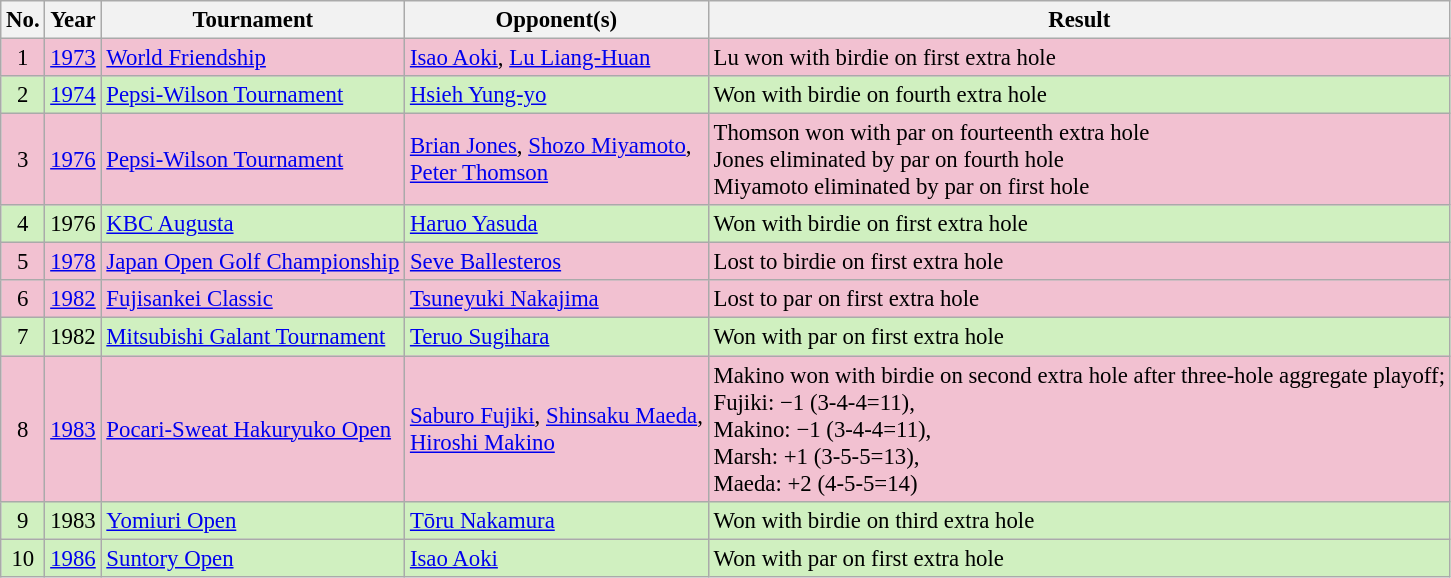<table class="wikitable" style="font-size:95%;">
<tr>
<th>No.</th>
<th>Year</th>
<th>Tournament</th>
<th>Opponent(s)</th>
<th>Result</th>
</tr>
<tr style="background:#F2C1D1;">
<td align=center>1</td>
<td><a href='#'>1973</a></td>
<td><a href='#'>World Friendship</a></td>
<td> <a href='#'>Isao Aoki</a>,  <a href='#'>Lu Liang-Huan</a></td>
<td>Lu won with birdie on first extra hole</td>
</tr>
<tr style="background:#D0F0C0;">
<td align=center>2</td>
<td><a href='#'>1974</a></td>
<td><a href='#'>Pepsi-Wilson Tournament</a></td>
<td> <a href='#'>Hsieh Yung-yo</a></td>
<td>Won with birdie on fourth extra hole</td>
</tr>
<tr style="background:#F2C1D1;">
<td align=center>3</td>
<td><a href='#'>1976</a></td>
<td><a href='#'>Pepsi-Wilson Tournament</a></td>
<td> <a href='#'>Brian Jones</a>,  <a href='#'>Shozo Miyamoto</a>,<br> <a href='#'>Peter Thomson</a></td>
<td>Thomson won with par on fourteenth extra hole<br>Jones eliminated by par on fourth hole<br>Miyamoto eliminated by par on first hole</td>
</tr>
<tr style="background:#D0F0C0;">
<td align=center>4</td>
<td>1976</td>
<td><a href='#'>KBC Augusta</a></td>
<td> <a href='#'>Haruo Yasuda</a></td>
<td>Won with birdie on first extra hole</td>
</tr>
<tr style="background:#F2C1D1;">
<td align=center>5</td>
<td><a href='#'>1978</a></td>
<td><a href='#'>Japan Open Golf Championship</a></td>
<td> <a href='#'>Seve Ballesteros</a></td>
<td>Lost to birdie on first extra hole</td>
</tr>
<tr style="background:#F2C1D1;">
<td align=center>6</td>
<td><a href='#'>1982</a></td>
<td><a href='#'>Fujisankei Classic</a></td>
<td> <a href='#'>Tsuneyuki Nakajima</a></td>
<td>Lost to par on first extra hole</td>
</tr>
<tr style="background:#D0F0C0;">
<td align=center>7</td>
<td>1982</td>
<td><a href='#'>Mitsubishi Galant Tournament</a></td>
<td> <a href='#'>Teruo Sugihara</a></td>
<td>Won with par on first extra hole</td>
</tr>
<tr style="background:#F2C1D1;">
<td align=center>8</td>
<td><a href='#'>1983</a></td>
<td><a href='#'>Pocari-Sweat Hakuryuko Open</a></td>
<td> <a href='#'>Saburo Fujiki</a>,  <a href='#'>Shinsaku Maeda</a>,<br> <a href='#'>Hiroshi Makino</a></td>
<td>Makino won with birdie on second extra hole after three-hole aggregate playoff;<br>Fujiki: −1 (3-4-4=11),<br>Makino: −1 (3-4-4=11),<br>Marsh: +1 (3-5-5=13),<br>Maeda: +2 (4-5-5=14)</td>
</tr>
<tr style="background:#D0F0C0;">
<td align=center>9</td>
<td>1983</td>
<td><a href='#'>Yomiuri Open</a></td>
<td> <a href='#'>Tōru Nakamura</a></td>
<td>Won with birdie on third extra hole</td>
</tr>
<tr style="background:#D0F0C0;">
<td align=center>10</td>
<td><a href='#'>1986</a></td>
<td><a href='#'>Suntory Open</a></td>
<td> <a href='#'>Isao Aoki</a></td>
<td>Won with par on first extra hole</td>
</tr>
</table>
